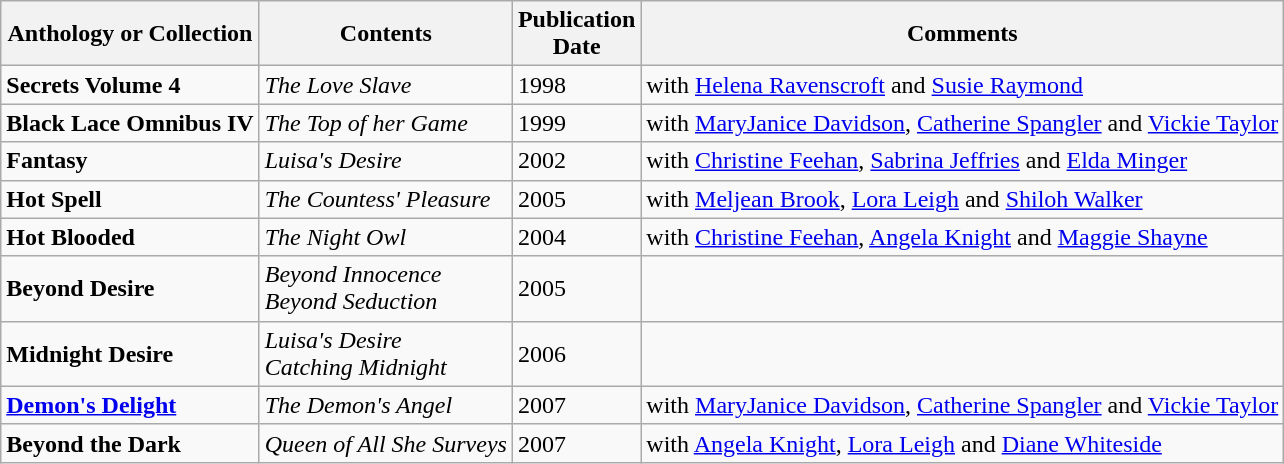<table class="wikitable">
<tr>
<th>Anthology or Collection</th>
<th>Contents</th>
<th>Publication<br>Date</th>
<th>Comments</th>
</tr>
<tr>
<td><strong>Secrets Volume 4</strong></td>
<td><em>The Love Slave</em></td>
<td>1998</td>
<td>with <a href='#'>Helena Ravenscroft</a> and <a href='#'>Susie Raymond</a></td>
</tr>
<tr>
<td><strong>Black Lace Omnibus IV</strong></td>
<td><em>The Top of her Game</em></td>
<td>1999</td>
<td>with <a href='#'>MaryJanice Davidson</a>, <a href='#'>Catherine Spangler</a> and <a href='#'>Vickie Taylor</a></td>
</tr>
<tr>
<td><strong>Fantasy</strong></td>
<td><em>Luisa's Desire</em></td>
<td>2002</td>
<td>with <a href='#'>Christine Feehan</a>, <a href='#'>Sabrina Jeffries</a> and <a href='#'>Elda Minger</a></td>
</tr>
<tr>
<td><strong>Hot Spell</strong></td>
<td><em>The Countess' Pleasure</em></td>
<td>2005</td>
<td>with <a href='#'>Meljean Brook</a>, <a href='#'>Lora Leigh</a> and <a href='#'>Shiloh Walker</a></td>
</tr>
<tr>
<td><strong>Hot Blooded</strong></td>
<td><em>The Night Owl</em></td>
<td>2004</td>
<td>with <a href='#'>Christine Feehan</a>, <a href='#'>Angela Knight</a> and <a href='#'>Maggie Shayne</a></td>
</tr>
<tr>
<td><strong>Beyond Desire</strong></td>
<td><em>Beyond Innocence</em><br><em>Beyond Seduction</em></td>
<td>2005</td>
<td></td>
</tr>
<tr>
<td><strong>Midnight Desire</strong></td>
<td><em>Luisa's Desire</em><br><em>Catching Midnight</em></td>
<td>2006</td>
<td></td>
</tr>
<tr>
<td><strong><a href='#'>Demon's Delight</a></strong></td>
<td><em>The Demon's Angel</em></td>
<td>2007</td>
<td>with <a href='#'>MaryJanice Davidson</a>, <a href='#'>Catherine Spangler</a> and <a href='#'>Vickie Taylor</a></td>
</tr>
<tr>
<td><strong>Beyond the Dark</strong></td>
<td><em>Queen of All She Surveys</em></td>
<td>2007</td>
<td>with <a href='#'>Angela Knight</a>, <a href='#'>Lora Leigh</a> and <a href='#'>Diane Whiteside</a></td>
</tr>
</table>
